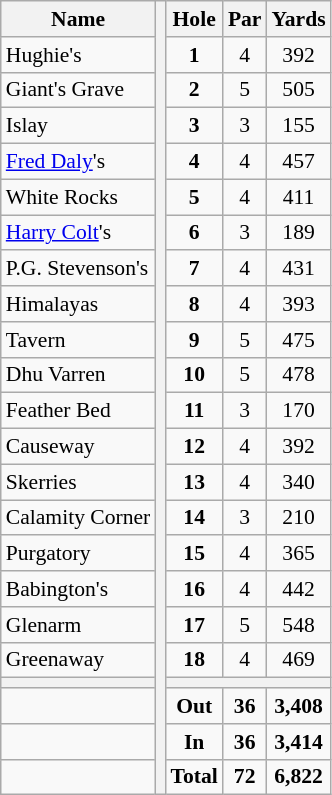<table class="wikitable" style="font-size:90%;text-align:center">
<tr>
<th>Name</th>
<th rowspan="23"></th>
<th>Hole</th>
<th>Par</th>
<th>Yards</th>
</tr>
<tr>
<td align="left">Hughie's</td>
<td><strong>1</strong></td>
<td>4</td>
<td>392</td>
</tr>
<tr>
<td align="left">Giant's Grave</td>
<td><strong>2</strong></td>
<td>5</td>
<td>505</td>
</tr>
<tr>
<td align="left">Islay</td>
<td><strong>3</strong></td>
<td>3</td>
<td>155</td>
</tr>
<tr>
<td align="left"><a href='#'>Fred Daly</a>'s</td>
<td><strong>4</strong></td>
<td>4</td>
<td>457</td>
</tr>
<tr>
<td align="left">White Rocks</td>
<td><strong>5</strong></td>
<td>4</td>
<td>411</td>
</tr>
<tr>
<td align="left"><a href='#'>Harry Colt</a>'s</td>
<td><strong>6</strong></td>
<td>3</td>
<td>189</td>
</tr>
<tr>
<td align="left">P.G. Stevenson's</td>
<td><strong>7</strong></td>
<td>4</td>
<td>431</td>
</tr>
<tr>
<td align="left">Himalayas</td>
<td><strong>8</strong></td>
<td>4</td>
<td>393</td>
</tr>
<tr>
<td align="left">Tavern</td>
<td><strong>9</strong></td>
<td>5</td>
<td>475</td>
</tr>
<tr>
<td align="left">Dhu Varren</td>
<td><strong>10</strong></td>
<td>5</td>
<td>478</td>
</tr>
<tr>
<td align="left">Feather Bed</td>
<td><strong>11</strong></td>
<td>3</td>
<td>170</td>
</tr>
<tr>
<td align="left">Causeway</td>
<td><strong>12</strong></td>
<td>4</td>
<td>392</td>
</tr>
<tr>
<td align="left">Skerries</td>
<td><strong>13</strong></td>
<td>4</td>
<td>340</td>
</tr>
<tr>
<td align="left">Calamity Corner</td>
<td><strong>14</strong></td>
<td>3</td>
<td>210</td>
</tr>
<tr>
<td align="left">Purgatory</td>
<td><strong>15</strong></td>
<td>4</td>
<td>365</td>
</tr>
<tr>
<td align="left">Babington's</td>
<td><strong>16</strong></td>
<td>4</td>
<td>442</td>
</tr>
<tr>
<td align="left">Glenarm</td>
<td><strong>17</strong></td>
<td>5</td>
<td>548</td>
</tr>
<tr>
<td align="left">Greenaway</td>
<td><strong>18</strong></td>
<td>4</td>
<td>469</td>
</tr>
<tr>
<th></th>
<th colspan="3"></th>
</tr>
<tr>
<td></td>
<td><strong>Out</strong></td>
<td><strong>36</strong></td>
<td><strong>3,408</strong></td>
</tr>
<tr>
<td></td>
<td><strong>In</strong></td>
<td><strong>36</strong></td>
<td><strong>3,414</strong></td>
</tr>
<tr>
<td></td>
<td><strong>Total</strong></td>
<td><strong>72</strong></td>
<td><strong>6,822</strong></td>
</tr>
</table>
